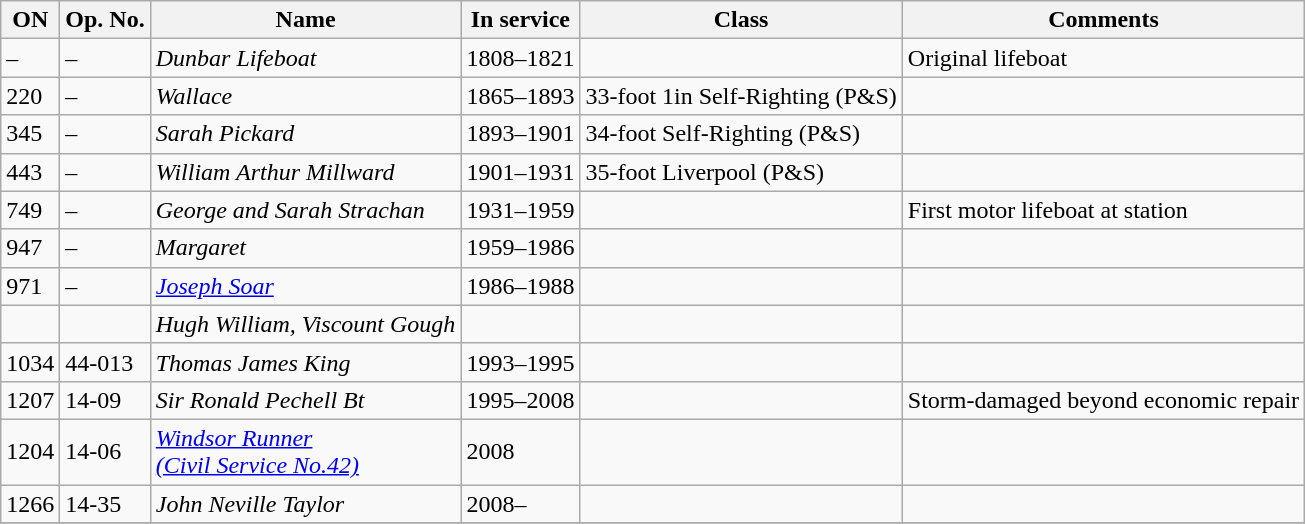<table class="wikitable">
<tr>
<th>ON</th>
<th>Op. No.</th>
<th>Name</th>
<th>In service</th>
<th>Class</th>
<th>Comments</th>
</tr>
<tr>
<td>–</td>
<td>–</td>
<td><em>Dunbar Lifeboat</em></td>
<td>1808–1821</td>
<td></td>
<td>Original lifeboat</td>
</tr>
<tr>
<td>220</td>
<td>–</td>
<td><em>Wallace</em></td>
<td>1865–1893</td>
<td>33-foot 1in Self-Righting (P&S)</td>
<td></td>
</tr>
<tr>
<td>345</td>
<td>–</td>
<td><em>Sarah Pickard</em></td>
<td>1893–1901</td>
<td>34-foot Self-Righting (P&S)</td>
<td></td>
</tr>
<tr>
<td>443</td>
<td>–</td>
<td><em>William Arthur Millward</em></td>
<td>1901–1931</td>
<td>35-foot Liverpool (P&S)</td>
<td></td>
</tr>
<tr>
<td>749</td>
<td>–</td>
<td><em>George and Sarah Strachan</em></td>
<td>1931–1959</td>
<td></td>
<td>First motor lifeboat at station</td>
</tr>
<tr>
<td>947</td>
<td>–</td>
<td><em>Margaret</em></td>
<td>1959–1986</td>
<td></td>
<td></td>
</tr>
<tr>
<td>971</td>
<td>–</td>
<td><a href='#'><em>Joseph Soar<br></em></a></td>
<td>1986–1988</td>
<td></td>
<td></td>
</tr>
<tr>
<td></td>
<td></td>
<td><em>Hugh William, Viscount Gough</em></td>
<td></td>
<td></td>
<td></td>
</tr>
<tr>
<td>1034</td>
<td>44-013</td>
<td><em>Thomas James King</em></td>
<td>1993–1995</td>
<td></td>
<td></td>
</tr>
<tr>
<td>1207</td>
<td>14-09</td>
<td><em>Sir Ronald Pechell Bt</em></td>
<td>1995–2008</td>
<td></td>
<td>Storm-damaged beyond economic repair</td>
</tr>
<tr>
<td>1204</td>
<td>14-06</td>
<td><a href='#'><em>Windsor Runner<br>(Civil Service No.42)</em></a></td>
<td>2008</td>
<td></td>
<td></td>
</tr>
<tr>
<td>1266</td>
<td>14-35</td>
<td><em>John Neville Taylor</em></td>
<td>2008–</td>
<td></td>
<td></td>
</tr>
<tr>
</tr>
</table>
